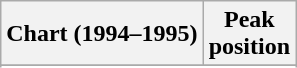<table class="wikitable sortable">
<tr>
<th align="left">Chart (1994–1995)</th>
<th align="center">Peak<br>position</th>
</tr>
<tr>
</tr>
<tr>
</tr>
</table>
